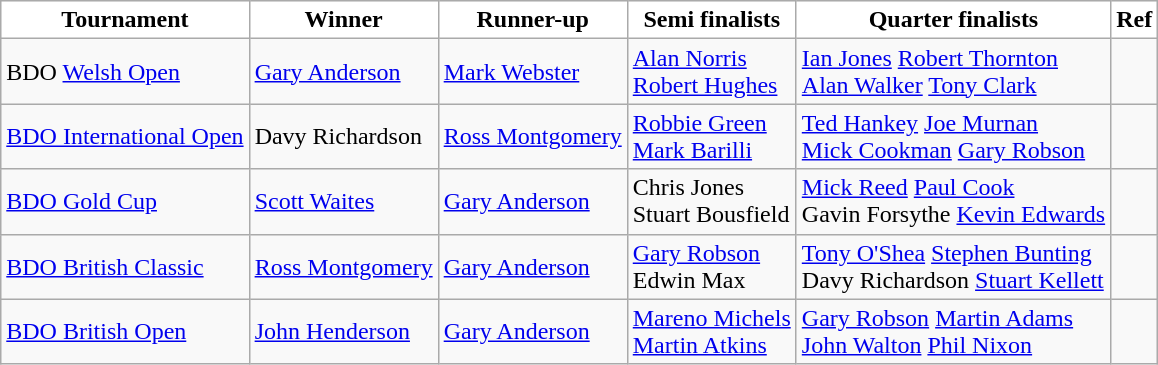<table class="wikitable">
<tr>
<th style="background:#ffffff; color:#000000;">Tournament</th>
<th style="background:#ffffff; color:#000000;">Winner</th>
<th style="background:#ffffff; color:#000000;">Runner-up</th>
<th style="background:#ffffff; color:#000000;">Semi finalists</th>
<th style="background:#ffffff; color:#000000;">Quarter finalists</th>
<th style="background:#ffffff; color:#000000;">Ref</th>
</tr>
<tr>
<td>BDO <a href='#'>Welsh Open</a></td>
<td> <a href='#'>Gary Anderson</a></td>
<td> <a href='#'>Mark Webster</a></td>
<td> <a href='#'>Alan Norris</a><br> <a href='#'>Robert Hughes</a></td>
<td> <a href='#'>Ian Jones</a>  <a href='#'>Robert Thornton</a><br> <a href='#'>Alan Walker</a>  <a href='#'>Tony Clark</a></td>
<td></td>
</tr>
<tr>
<td><a href='#'>BDO International Open</a></td>
<td> Davy Richardson</td>
<td> <a href='#'>Ross Montgomery</a></td>
<td> <a href='#'>Robbie Green</a><br> <a href='#'>Mark Barilli</a></td>
<td> <a href='#'>Ted Hankey</a>  <a href='#'>Joe Murnan</a><br> <a href='#'>Mick Cookman</a>  <a href='#'>Gary Robson</a></td>
<td></td>
</tr>
<tr>
<td><a href='#'>BDO Gold Cup</a></td>
<td> <a href='#'>Scott Waites</a></td>
<td> <a href='#'>Gary Anderson</a></td>
<td> Chris Jones<br> Stuart Bousfield</td>
<td> <a href='#'>Mick Reed</a>  <a href='#'>Paul Cook</a><br> Gavin Forsythe <a href='#'>Kevin Edwards</a></td>
<td></td>
</tr>
<tr>
<td><a href='#'>BDO British Classic</a></td>
<td> <a href='#'>Ross Montgomery</a></td>
<td> <a href='#'>Gary Anderson</a></td>
<td> <a href='#'>Gary Robson</a><br> Edwin Max</td>
<td> <a href='#'>Tony O'Shea</a>  <a href='#'>Stephen Bunting</a><br> Davy Richardson  <a href='#'>Stuart Kellett</a></td>
<td></td>
</tr>
<tr>
<td><a href='#'>BDO British Open</a></td>
<td> <a href='#'>John Henderson</a></td>
<td> <a href='#'>Gary Anderson</a></td>
<td> <a href='#'>Mareno Michels</a><br> <a href='#'>Martin Atkins</a></td>
<td> <a href='#'>Gary Robson</a>  <a href='#'>Martin Adams</a><br> <a href='#'>John Walton</a>  <a href='#'>Phil Nixon</a></td>
<td></td>
</tr>
</table>
